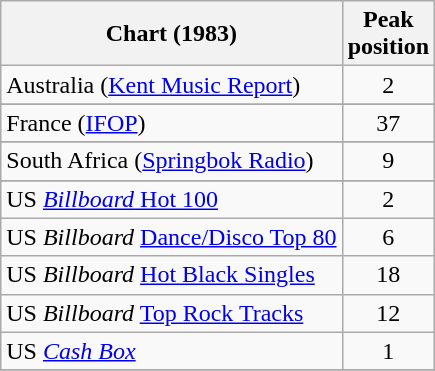<table class="wikitable sortable">
<tr>
<th>Chart (1983)</th>
<th>Peak<br>position</th>
</tr>
<tr>
<td>Australia (<a href='#'>Kent Music Report</a>)</td>
<td align="center">2</td>
</tr>
<tr>
</tr>
<tr>
</tr>
<tr>
</tr>
<tr>
<td>France (<a href='#'>IFOP</a>)</td>
<td align="center">37</td>
</tr>
<tr>
</tr>
<tr>
</tr>
<tr>
</tr>
<tr>
</tr>
<tr>
<td>South Africa (<a href='#'>Springbok Radio</a>)</td>
<td align="center">9</td>
</tr>
<tr>
</tr>
<tr>
</tr>
<tr>
</tr>
<tr>
<td>US <a href='#'><em>Billboard</em> Hot 100</a></td>
<td align="center">2</td>
</tr>
<tr>
<td>US <em>Billboard</em> <a href='#'>Dance/Disco Top 80</a></td>
<td align="center">6</td>
</tr>
<tr>
<td>US <em>Billboard</em> <a href='#'>Hot Black Singles</a></td>
<td align="center">18</td>
</tr>
<tr>
<td>US <em>Billboard</em> <a href='#'>Top Rock Tracks</a></td>
<td align="center">12</td>
</tr>
<tr>
<td>US <em><a href='#'>Cash Box</a></em></td>
<td align="center">1</td>
</tr>
<tr>
</tr>
</table>
